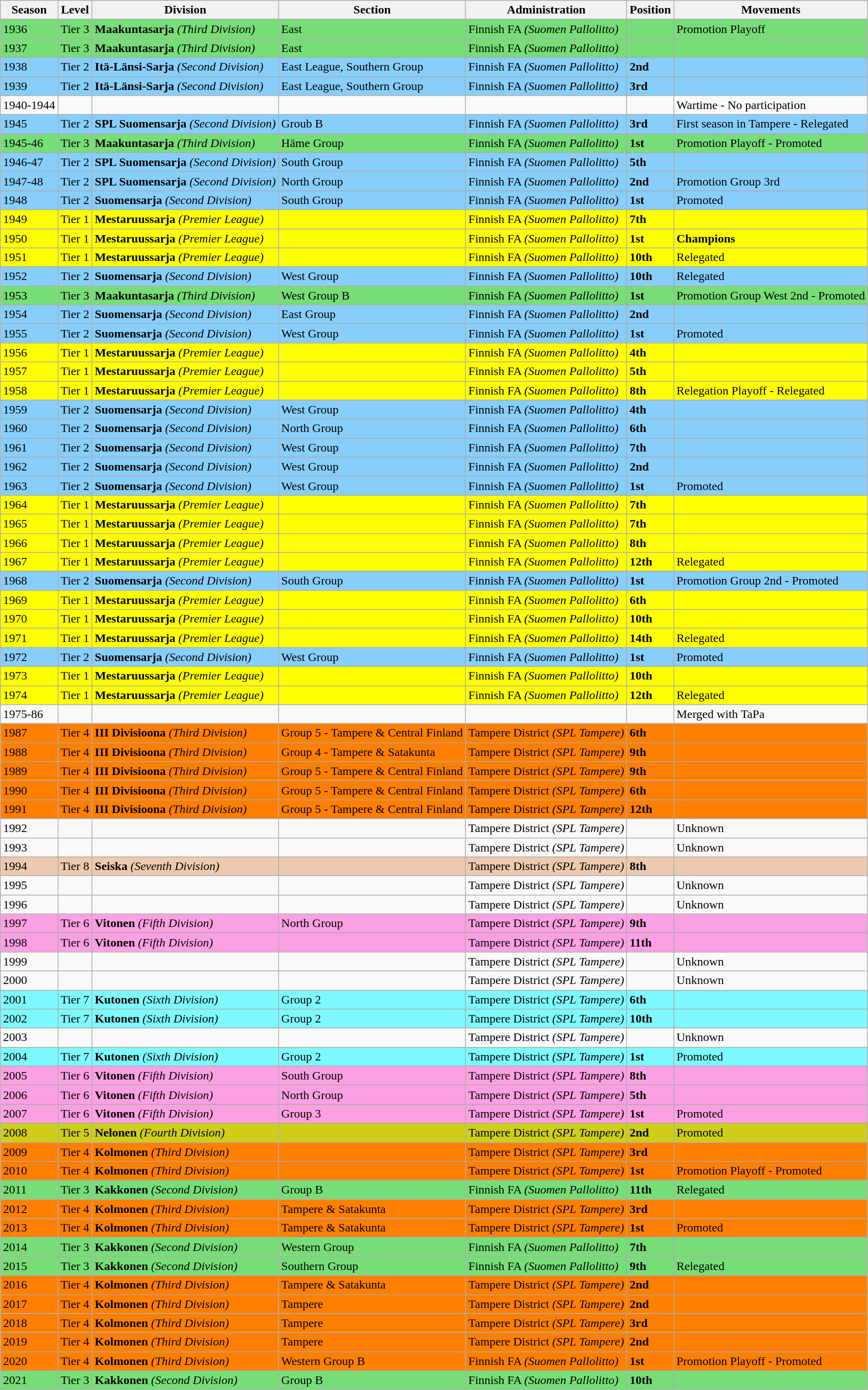<table class="wikitable">
<tr style="background:#f0f6fa;">
<th><strong>Season</strong></th>
<th><strong>Level</strong></th>
<th><strong>Division</strong></th>
<th><strong>Section</strong></th>
<th><strong>Administration</strong></th>
<th><strong>Position</strong></th>
<th><strong>Movements</strong></th>
</tr>
<tr>
<td style="background:#77DD77;">1936</td>
<td style="background:#77DD77;">Tier 3</td>
<td style="background:#77DD77;"><strong>Maakuntasarja</strong> <em>(Third Division)</em></td>
<td style="background:#77DD77;">East</td>
<td style="background:#77DD77;">Finnish FA <em>(Suomen Pallolitto)</em></td>
<td style="background:#77DD77;"></td>
<td style="background:#77DD77;">Promotion Playoff</td>
</tr>
<tr>
<td style="background:#77DD77;">1937</td>
<td style="background:#77DD77;">Tier 3</td>
<td style="background:#77DD77;"><strong>Maakuntasarja</strong> <em>(Third Division)</em></td>
<td style="background:#77DD77;">East</td>
<td style="background:#77DD77;">Finnish FA <em>(Suomen Pallolitto)</em></td>
<td style="background:#77DD77;"></td>
<td style="background:#77DD77;"></td>
</tr>
<tr>
<td style="background:#87CEFA;">1938</td>
<td style="background:#87CEFA;">Tier 2</td>
<td style="background:#87CEFA;"><strong>Itä-Länsi-Sarja</strong> <em>(Second Division)</em></td>
<td style="background:#87CEFA;">East League, Southern Group</td>
<td style="background:#87CEFA;">Finnish FA <em>(Suomen Pallolitto)</em></td>
<td style="background:#87CEFA;"><strong>2nd</strong></td>
<td style="background:#87CEFA;"></td>
</tr>
<tr>
<td style="background:#87CEFA;">1939</td>
<td style="background:#87CEFA;">Tier 2</td>
<td style="background:#87CEFA;"><strong>Itä-Länsi-Sarja</strong> <em>(Second Division)</em></td>
<td style="background:#87CEFA;">East League, Southern Group</td>
<td style="background:#87CEFA;">Finnish FA <em>(Suomen Pallolitto)</em></td>
<td style="background:#87CEFA;"><strong>3rd</strong></td>
<td style="background:#87CEFA;"></td>
</tr>
<tr>
<td style="background:;">1940-1944</td>
<td style="background:;"></td>
<td style="background:;"></td>
<td style="background:;"></td>
<td style="background:;"></td>
<td style="background:;"></td>
<td style="background:;">Wartime - No participation</td>
</tr>
<tr>
<td style="background:#87CEFA;">1945</td>
<td style="background:#87CEFA;">Tier 2</td>
<td style="background:#87CEFA;"><strong>SPL Suomensarja</strong> <em>(Second Division)</em></td>
<td style="background:#87CEFA;">Groub B</td>
<td style="background:#87CEFA;">Finnish FA <em>(Suomen Pallolitto)</em></td>
<td style="background:#87CEFA;"><strong>3rd</strong></td>
<td style="background:#87CEFA;">First season in Tampere - Relegated</td>
</tr>
<tr>
<td style="background:#77DD77;">1945-46</td>
<td style="background:#77DD77;">Tier 3</td>
<td style="background:#77DD77;"><strong>Maakuntasarja</strong> <em>(Third Division)</em></td>
<td style="background:#77DD77;">Häme Group</td>
<td style="background:#77DD77;">Finnish FA <em>(Suomen Pallolitto)</em></td>
<td style="background:#77DD77;"><strong>1st</strong></td>
<td style="background:#77DD77;">Promotion Playoff - Promoted</td>
</tr>
<tr>
<td style="background:#87CEFA;">1946-47</td>
<td style="background:#87CEFA;">Tier 2</td>
<td style="background:#87CEFA;"><strong>SPL Suomensarja</strong> <em>(Second Division)</em></td>
<td style="background:#87CEFA;">South Group</td>
<td style="background:#87CEFA;">Finnish FA <em>(Suomen Pallolitto)</em></td>
<td style="background:#87CEFA;"><strong>5th</strong></td>
<td style="background:#87CEFA;"></td>
</tr>
<tr>
<td style="background:#87CEFA;">1947-48</td>
<td style="background:#87CEFA;">Tier 2</td>
<td style="background:#87CEFA;"><strong>SPL Suomensarja</strong> <em>(Second Division)</em></td>
<td style="background:#87CEFA;">North Group</td>
<td style="background:#87CEFA;">Finnish FA <em>(Suomen Pallolitto)</em></td>
<td style="background:#87CEFA;"><strong>2nd</strong></td>
<td style="background:#87CEFA;">Promotion Group 3rd</td>
</tr>
<tr>
<td style="background:#87CEFA;">1948</td>
<td style="background:#87CEFA;">Tier 2</td>
<td style="background:#87CEFA;"><strong>Suomensarja</strong> <em>(Second Division)</em></td>
<td style="background:#87CEFA;">South Group</td>
<td style="background:#87CEFA;">Finnish FA <em>(Suomen Pallolitto)</em></td>
<td style="background:#87CEFA;"><strong>1st</strong></td>
<td style="background:#87CEFA;">Promoted</td>
</tr>
<tr>
<td style="background:#FFFF00;">1949</td>
<td style="background:#FFFF00;">Tier 1</td>
<td style="background:#FFFF00;"><strong>Mestaruussarja</strong> <em>(Premier League)</em></td>
<td style="background:#FFFF00;"></td>
<td style="background:#FFFF00;">Finnish FA <em>(Suomen Pallolitto)</em></td>
<td style="background:#FFFF00;"><strong>7th</strong></td>
<td style="background:#FFFF00;"></td>
</tr>
<tr>
<td style="background:#FFFF00;">1950</td>
<td style="background:#FFFF00;">Tier 1</td>
<td style="background:#FFFF00;"><strong>Mestaruussarja</strong> <em>(Premier League)</em></td>
<td style="background:#FFFF00;"></td>
<td style="background:#FFFF00;">Finnish FA <em>(Suomen Pallolitto)</em></td>
<td style="background:#FFFF00;"><strong>1st</strong></td>
<td style="background:#FFFF00;"><strong>Champions</strong></td>
</tr>
<tr>
<td style="background:#FFFF00;">1951</td>
<td style="background:#FFFF00;">Tier 1</td>
<td style="background:#FFFF00;"><strong>Mestaruussarja</strong> <em>(Premier League)</em></td>
<td style="background:#FFFF00;"></td>
<td style="background:#FFFF00;">Finnish FA <em>(Suomen Pallolitto)</em></td>
<td style="background:#FFFF00;"><strong>10th</strong></td>
<td style="background:#FFFF00;">Relegated</td>
</tr>
<tr>
<td style="background:#87CEFA;">1952</td>
<td style="background:#87CEFA;">Tier 2</td>
<td style="background:#87CEFA;"><strong>Suomensarja</strong> <em>(Second Division)</em></td>
<td style="background:#87CEFA;">West Group</td>
<td style="background:#87CEFA;">Finnish FA <em>(Suomen Pallolitto)</em></td>
<td style="background:#87CEFA;"><strong>10th</strong></td>
<td style="background:#87CEFA;">Relegated</td>
</tr>
<tr>
<td style="background:#77DD77;">1953</td>
<td style="background:#77DD77;">Tier 3</td>
<td style="background:#77DD77;"><strong>Maakuntasarja</strong> <em>(Third Division)</em></td>
<td style="background:#77DD77;">West Group B</td>
<td style="background:#77DD77;">Finnish FA <em>(Suomen Pallolitto)</em></td>
<td style="background:#77DD77;"><strong>1st</strong></td>
<td style="background:#77DD77;">Promotion Group West 2nd - Promoted</td>
</tr>
<tr>
<td style="background:#87CEFA;">1954</td>
<td style="background:#87CEFA;">Tier 2</td>
<td style="background:#87CEFA;"><strong>Suomensarja</strong> <em>(Second Division)</em></td>
<td style="background:#87CEFA;">East Group</td>
<td style="background:#87CEFA;">Finnish FA <em>(Suomen Pallolitto)</em></td>
<td style="background:#87CEFA;"><strong>2nd</strong></td>
<td style="background:#87CEFA;"></td>
</tr>
<tr>
<td style="background:#87CEFA;">1955</td>
<td style="background:#87CEFA;">Tier 2</td>
<td style="background:#87CEFA;"><strong>Suomensarja</strong> <em>(Second Division)</em></td>
<td style="background:#87CEFA;">West Group</td>
<td style="background:#87CEFA;">Finnish FA <em>(Suomen Pallolitto)</em></td>
<td style="background:#87CEFA;"><strong>1st</strong></td>
<td style="background:#87CEFA;">Promoted</td>
</tr>
<tr>
<td style="background:#FFFF00;">1956</td>
<td style="background:#FFFF00;">Tier 1</td>
<td style="background:#FFFF00;"><strong>Mestaruussarja</strong> <em>(Premier League)</em></td>
<td style="background:#FFFF00;"></td>
<td style="background:#FFFF00;">Finnish FA <em>(Suomen Pallolitto)</em></td>
<td style="background:#FFFF00;"><strong>4th</strong></td>
<td style="background:#FFFF00;"></td>
</tr>
<tr>
<td style="background:#FFFF00;">1957</td>
<td style="background:#FFFF00;">Tier 1</td>
<td style="background:#FFFF00;"><strong>Mestaruussarja</strong> <em>(Premier League)</em></td>
<td style="background:#FFFF00;"></td>
<td style="background:#FFFF00;">Finnish FA <em>(Suomen Pallolitto)</em></td>
<td style="background:#FFFF00;"><strong>5th</strong></td>
<td style="background:#FFFF00;"></td>
</tr>
<tr>
<td style="background:#FFFF00;">1958</td>
<td style="background:#FFFF00;">Tier 1</td>
<td style="background:#FFFF00;"><strong>Mestaruussarja</strong> <em>(Premier League)</em></td>
<td style="background:#FFFF00;"></td>
<td style="background:#FFFF00;">Finnish FA <em>(Suomen Pallolitto)</em></td>
<td style="background:#FFFF00;"><strong>8th</strong></td>
<td style="background:#FFFF00;">Relegation Playoff - Relegated</td>
</tr>
<tr>
<td style="background:#87CEFA;">1959</td>
<td style="background:#87CEFA;">Tier 2</td>
<td style="background:#87CEFA;"><strong>Suomensarja</strong> <em>(Second Division)</em></td>
<td style="background:#87CEFA;">West Group</td>
<td style="background:#87CEFA;">Finnish FA <em>(Suomen Pallolitto)</em></td>
<td style="background:#87CEFA;"><strong>4th</strong></td>
<td style="background:#87CEFA;"></td>
</tr>
<tr>
<td style="background:#87CEFA;">1960</td>
<td style="background:#87CEFA;">Tier 2</td>
<td style="background:#87CEFA;"><strong>Suomensarja</strong> <em>(Second Division)</em></td>
<td style="background:#87CEFA;">North Group</td>
<td style="background:#87CEFA;">Finnish FA <em>(Suomen Pallolitto)</em></td>
<td style="background:#87CEFA;"><strong>6th</strong></td>
<td style="background:#87CEFA;"></td>
</tr>
<tr>
<td style="background:#87CEFA;">1961</td>
<td style="background:#87CEFA;">Tier 2</td>
<td style="background:#87CEFA;"><strong>Suomensarja</strong> <em>(Second Division)</em></td>
<td style="background:#87CEFA;">West Group</td>
<td style="background:#87CEFA;">Finnish FA <em>(Suomen Pallolitto)</em></td>
<td style="background:#87CEFA;"><strong>7th</strong></td>
<td style="background:#87CEFA;"></td>
</tr>
<tr>
<td style="background:#87CEFA;">1962</td>
<td style="background:#87CEFA;">Tier 2</td>
<td style="background:#87CEFA;"><strong>Suomensarja</strong> <em>(Second Division)</em></td>
<td style="background:#87CEFA;">West Group</td>
<td style="background:#87CEFA;">Finnish FA <em>(Suomen Pallolitto)</em></td>
<td style="background:#87CEFA;"><strong>2nd</strong></td>
<td style="background:#87CEFA;"></td>
</tr>
<tr>
<td style="background:#87CEFA;">1963</td>
<td style="background:#87CEFA;">Tier 2</td>
<td style="background:#87CEFA;"><strong>Suomensarja</strong> <em>(Second Division)</em></td>
<td style="background:#87CEFA;">West Group</td>
<td style="background:#87CEFA;">Finnish FA <em>(Suomen Pallolitto)</em></td>
<td style="background:#87CEFA;"><strong>1st</strong></td>
<td style="background:#87CEFA;">Promoted</td>
</tr>
<tr>
<td style="background:#FFFF00;">1964</td>
<td style="background:#FFFF00;">Tier 1</td>
<td style="background:#FFFF00;"><strong>Mestaruussarja</strong> <em>(Premier League)</em></td>
<td style="background:#FFFF00;"></td>
<td style="background:#FFFF00;">Finnish FA <em>(Suomen Pallolitto)</em></td>
<td style="background:#FFFF00;"><strong>7th</strong></td>
<td style="background:#FFFF00;"></td>
</tr>
<tr>
<td style="background:#FFFF00;">1965</td>
<td style="background:#FFFF00;">Tier 1</td>
<td style="background:#FFFF00;"><strong>Mestaruussarja</strong> <em>(Premier League)</em></td>
<td style="background:#FFFF00;"></td>
<td style="background:#FFFF00;">Finnish FA <em>(Suomen Pallolitto)</em></td>
<td style="background:#FFFF00;"><strong>7th</strong></td>
<td style="background:#FFFF00;"></td>
</tr>
<tr>
<td style="background:#FFFF00;">1966</td>
<td style="background:#FFFF00;">Tier 1</td>
<td style="background:#FFFF00;"><strong>Mestaruussarja</strong> <em>(Premier League)</em></td>
<td style="background:#FFFF00;"></td>
<td style="background:#FFFF00;">Finnish FA <em>(Suomen Pallolitto)</em></td>
<td style="background:#FFFF00;"><strong>8th</strong></td>
<td style="background:#FFFF00;"></td>
</tr>
<tr>
<td style="background:#FFFF00;">1967</td>
<td style="background:#FFFF00;">Tier 1</td>
<td style="background:#FFFF00;"><strong>Mestaruussarja</strong> <em>(Premier League)</em></td>
<td style="background:#FFFF00;"></td>
<td style="background:#FFFF00;">Finnish FA <em>(Suomen Pallolitto)</em></td>
<td style="background:#FFFF00;"><strong>12th</strong></td>
<td style="background:#FFFF00;">Relegated</td>
</tr>
<tr>
<td style="background:#87CEFA;">1968</td>
<td style="background:#87CEFA;">Tier 2</td>
<td style="background:#87CEFA;"><strong>Suomensarja</strong> <em>(Second Division)</em></td>
<td style="background:#87CEFA;">South Group</td>
<td style="background:#87CEFA;">Finnish FA <em>(Suomen Pallolitto)</em></td>
<td style="background:#87CEFA;"><strong>1st</strong></td>
<td style="background:#87CEFA;">Promotion Group 2nd - Promoted</td>
</tr>
<tr>
<td style="background:#FFFF00;">1969</td>
<td style="background:#FFFF00;">Tier 1</td>
<td style="background:#FFFF00;"><strong>Mestaruussarja</strong> <em>(Premier League)</em></td>
<td style="background:#FFFF00;"></td>
<td style="background:#FFFF00;">Finnish FA <em>(Suomen Pallolitto)</em></td>
<td style="background:#FFFF00;"><strong>6th</strong></td>
<td style="background:#FFFF00;"></td>
</tr>
<tr>
<td style="background:#FFFF00;">1970</td>
<td style="background:#FFFF00;">Tier 1</td>
<td style="background:#FFFF00;"><strong>Mestaruussarja</strong> <em>(Premier League)</em></td>
<td style="background:#FFFF00;"></td>
<td style="background:#FFFF00;">Finnish FA <em>(Suomen Pallolitto)</em></td>
<td style="background:#FFFF00;"><strong>10th</strong></td>
<td style="background:#FFFF00;"></td>
</tr>
<tr>
<td style="background:#FFFF00;">1971</td>
<td style="background:#FFFF00;">Tier 1</td>
<td style="background:#FFFF00;"><strong>Mestaruussarja</strong> <em>(Premier League)</em></td>
<td style="background:#FFFF00;"></td>
<td style="background:#FFFF00;">Finnish FA <em>(Suomen Pallolitto)</em></td>
<td style="background:#FFFF00;"><strong>14th</strong></td>
<td style="background:#FFFF00;">Relegated</td>
</tr>
<tr>
<td style="background:#87CEFA;">1972</td>
<td style="background:#87CEFA;">Tier 2</td>
<td style="background:#87CEFA;"><strong>Suomensarja</strong> <em>(Second Division)</em></td>
<td style="background:#87CEFA;">West Group</td>
<td style="background:#87CEFA;">Finnish FA <em>(Suomen Pallolitto)</em></td>
<td style="background:#87CEFA;"><strong>1st</strong></td>
<td style="background:#87CEFA;">Promoted</td>
</tr>
<tr>
<td style="background:#FFFF00;">1973</td>
<td style="background:#FFFF00;">Tier 1</td>
<td style="background:#FFFF00;"><strong>Mestaruussarja</strong> <em>(Premier League)</em></td>
<td style="background:#FFFF00;"></td>
<td style="background:#FFFF00;">Finnish FA <em>(Suomen Pallolitto)</em></td>
<td style="background:#FFFF00;"><strong>10th</strong></td>
<td style="background:#FFFF00;"></td>
</tr>
<tr>
<td style="background:#FFFF00;">1974</td>
<td style="background:#FFFF00;">Tier 1</td>
<td style="background:#FFFF00;"><strong>Mestaruussarja</strong> <em>(Premier League)</em></td>
<td style="background:#FFFF00;"></td>
<td style="background:#FFFF00;">Finnish FA <em>(Suomen Pallolitto)</em></td>
<td style="background:#FFFF00;"><strong>12th</strong></td>
<td style="background:#FFFF00;">Relegated</td>
</tr>
<tr>
<td style="background:;">1975-86</td>
<td style="background:;"></td>
<td style="background:;"></td>
<td style="background:;"></td>
<td style="background:;"></td>
<td style="background:;"></td>
<td style="background:;">Merged with TaPa</td>
</tr>
<tr>
<td style="background:#FF7F00;">1987</td>
<td style="background:#FF7F00;">Tier 4</td>
<td style="background:#FF7F00;"><strong>III Divisioona</strong> <em>(Third Division)</em></td>
<td style="background:#FF7F00;">Group 5 - Tampere & Central Finland</td>
<td style="background:#FF7F00;">Tampere District <em>(SPL Tampere)</em></td>
<td style="background:#FF7F00;"><strong>6th</strong></td>
<td style="background:#FF7F00;"></td>
</tr>
<tr>
<td style="background:#FF7F00;">1988</td>
<td style="background:#FF7F00;">Tier 4</td>
<td style="background:#FF7F00;"><strong>III Divisioona</strong> <em>(Third Division)</em></td>
<td style="background:#FF7F00;">Group 4 - Tampere & Satakunta</td>
<td style="background:#FF7F00;">Tampere District <em>(SPL Tampere)</em></td>
<td style="background:#FF7F00;"><strong>9th</strong></td>
<td style="background:#FF7F00;"></td>
</tr>
<tr>
<td style="background:#FF7F00;">1989</td>
<td style="background:#FF7F00;">Tier 4</td>
<td style="background:#FF7F00;"><strong>III Divisioona</strong> <em>(Third Division)</em></td>
<td style="background:#FF7F00;">Group 5 - Tampere & Central Finland</td>
<td style="background:#FF7F00;">Tampere District <em>(SPL Tampere)</em></td>
<td style="background:#FF7F00;"><strong>9th</strong></td>
<td style="background:#FF7F00;"></td>
</tr>
<tr>
<td style="background:#FF7F00;">1990</td>
<td style="background:#FF7F00;">Tier 4</td>
<td style="background:#FF7F00;"><strong>III Divisioona</strong> <em>(Third Division)</em></td>
<td style="background:#FF7F00;">Group 5 - Tampere & Central Finland</td>
<td style="background:#FF7F00;">Tampere District <em>(SPL Tampere)</em></td>
<td style="background:#FF7F00;"><strong>6th</strong></td>
<td style="background:#FF7F00;"></td>
</tr>
<tr>
<td style="background:#FF7F00;">1991</td>
<td style="background:#FF7F00;">Tier 4</td>
<td style="background:#FF7F00;"><strong>III Divisioona</strong> <em>(Third Division)</em></td>
<td style="background:#FF7F00;">Group 5 - Tampere & Central Finland</td>
<td style="background:#FF7F00;">Tampere District <em>(SPL Tampere)</em></td>
<td style="background:#FF7F00;"><strong>12th</strong></td>
<td style="background:#FF7F00;"></td>
</tr>
<tr>
<td style="background:;">1992</td>
<td style="background:;"></td>
<td style="background:;"></td>
<td style="background:;"></td>
<td style="background:;">Tampere District <em>(SPL Tampere)</em></td>
<td style="background:;"></td>
<td style="background:;">Unknown</td>
</tr>
<tr>
<td style="background:;">1993</td>
<td style="background:;"></td>
<td style="background:;"></td>
<td style="background:;"></td>
<td style="background:;">Tampere District <em>(SPL Tampere)</em></td>
<td style="background:;"></td>
<td style="background:;">Unknown</td>
</tr>
<tr>
<td style="background:#EDC9AF;">1994</td>
<td style="background:#EDC9AF;">Tier 8</td>
<td style="background:#EDC9AF;"><strong>Seiska</strong> <em>(Seventh Division)</em></td>
<td style="background:#EDC9AF;"></td>
<td style="background:#EDC9AF;">Tampere District <em>(SPL Tampere)</em></td>
<td style="background:#EDC9AF;"><strong>8th</strong></td>
<td style="background:#EDC9AF;"></td>
</tr>
<tr>
<td style="background:;">1995</td>
<td style="background:;"></td>
<td style="background:;"></td>
<td style="background:;"></td>
<td style="background:;">Tampere District <em>(SPL Tampere)</em></td>
<td style="background:;"></td>
<td style="background:;">Unknown</td>
</tr>
<tr>
<td style="background:;">1996</td>
<td style="background:;"></td>
<td style="background:;"></td>
<td style="background:;"></td>
<td style="background:;">Tampere District <em>(SPL Tampere)</em></td>
<td style="background:;"></td>
<td style="background:;">Unknown</td>
</tr>
<tr>
<td style="background:#FBA0E3;">1997</td>
<td style="background:#FBA0E3;">Tier 6</td>
<td style="background:#FBA0E3;"><strong>Vitonen</strong> <em>(Fifth Division)</em></td>
<td style="background:#FBA0E3;">North Group</td>
<td style="background:#FBA0E3;">Tampere District <em>(SPL Tampere)</em></td>
<td style="background:#FBA0E3;"><strong>9th</strong></td>
<td style="background:#FBA0E3;"></td>
</tr>
<tr>
<td style="background:#FBA0E3;">1998</td>
<td style="background:#FBA0E3;">Tier 6</td>
<td style="background:#FBA0E3;"><strong>Vitonen</strong> <em>(Fifth Division)</em></td>
<td style="background:#FBA0E3;"></td>
<td style="background:#FBA0E3;">Tampere District <em>(SPL Tampere)</em></td>
<td style="background:#FBA0E3;"><strong>11th</strong></td>
<td style="background:#FBA0E3;"></td>
</tr>
<tr>
<td style="background:;">1999</td>
<td style="background:;"></td>
<td style="background:;"></td>
<td style="background:;"></td>
<td style="background:;">Tampere District <em>(SPL Tampere)</em></td>
<td style="background:;"></td>
<td style="background:;">Unknown</td>
</tr>
<tr>
<td style="background:;">2000</td>
<td style="background:;"></td>
<td style="background:;"></td>
<td style="background:;"></td>
<td style="background:;">Tampere District <em>(SPL Tampere)</em></td>
<td style="background:;"></td>
<td style="background:;">Unknown</td>
</tr>
<tr>
<td style="background:#7DF9FF;">2001</td>
<td style="background:#7DF9FF;">Tier 7</td>
<td style="background:#7DF9FF;"><strong>Kutonen</strong> <em>(Sixth Division)</em></td>
<td style="background:#7DF9FF;">Group 2</td>
<td style="background:#7DF9FF;">Tampere District <em>(SPL Tampere)</em></td>
<td style="background:#7DF9FF;"><strong>6th</strong></td>
<td style="background:#7DF9FF;"></td>
</tr>
<tr>
<td style="background:#7DF9FF;">2002</td>
<td style="background:#7DF9FF;">Tier 7</td>
<td style="background:#7DF9FF;"><strong>Kutonen</strong> <em>(Sixth Division)</em></td>
<td style="background:#7DF9FF;">Group 2</td>
<td style="background:#7DF9FF;">Tampere District <em>(SPL Tampere)</em></td>
<td style="background:#7DF9FF;"><strong>10th</strong></td>
<td style="background:#7DF9FF;"></td>
</tr>
<tr>
<td style="background:;">2003</td>
<td style="background:;"></td>
<td style="background:;"></td>
<td style="background:;"></td>
<td style="background:;">Tampere District <em>(SPL Tampere)</em></td>
<td style="background:;"></td>
<td style="background:;">Unknown</td>
</tr>
<tr>
<td style="background:#7DF9FF;">2004</td>
<td style="background:#7DF9FF;">Tier 7</td>
<td style="background:#7DF9FF;"><strong>Kutonen</strong> <em>(Sixth Division)</em></td>
<td style="background:#7DF9FF;">Group 2</td>
<td style="background:#7DF9FF;">Tampere District <em>(SPL Tampere)</em></td>
<td style="background:#7DF9FF;"><strong>1st</strong></td>
<td style="background:#7DF9FF;">Promoted</td>
</tr>
<tr>
<td style="background:#FBA0E3;">2005</td>
<td style="background:#FBA0E3;">Tier 6</td>
<td style="background:#FBA0E3;"><strong>Vitonen</strong> <em>(Fifth Division)</em></td>
<td style="background:#FBA0E3;">South Group</td>
<td style="background:#FBA0E3;">Tampere District <em>(SPL Tampere)</em></td>
<td style="background:#FBA0E3;"><strong>8th</strong></td>
<td style="background:#FBA0E3;"></td>
</tr>
<tr>
<td style="background:#FBA0E3;">2006</td>
<td style="background:#FBA0E3;">Tier 6</td>
<td style="background:#FBA0E3;"><strong>Vitonen</strong> <em>(Fifth Division)</em></td>
<td style="background:#FBA0E3;">North Group</td>
<td style="background:#FBA0E3;">Tampere District <em>(SPL Tampere)</em></td>
<td style="background:#FBA0E3;"><strong>5th</strong></td>
<td style="background:#FBA0E3;"></td>
</tr>
<tr>
<td style="background:#FBA0E3;">2007</td>
<td style="background:#FBA0E3;">Tier 6</td>
<td style="background:#FBA0E3;"><strong>Vitonen</strong> <em>(Fifth Division)</em></td>
<td style="background:#FBA0E3;">Group 3</td>
<td style="background:#FBA0E3;">Tampere District <em>(SPL Tampere)</em></td>
<td style="background:#FBA0E3;"><strong>1st</strong></td>
<td style="background:#FBA0E3;">Promoted</td>
</tr>
<tr>
<td style="background:#CECE1B;">2008</td>
<td style="background:#CECE1B;">Tier 5</td>
<td style="background:#CECE1B;"><strong>Nelonen</strong> <em>(Fourth Division)</em></td>
<td style="background:#CECE1B;"></td>
<td style="background:#CECE1B;">Tampere District <em>(SPL Tampere)</em></td>
<td style="background:#CECE1B;"><strong>2nd</strong></td>
<td style="background:#CECE1B;">Promoted</td>
</tr>
<tr>
<td style="background:#FF7F00;">2009</td>
<td style="background:#FF7F00;">Tier 4</td>
<td style="background:#FF7F00;"><strong>Kolmonen</strong> <em>(Third Division)</em></td>
<td style="background:#FF7F00;"></td>
<td style="background:#FF7F00;">Tampere District <em>(SPL Tampere)</em></td>
<td style="background:#FF7F00;"><strong>3rd</strong></td>
<td style="background:#FF7F00;"></td>
</tr>
<tr>
<td style="background:#FF7F00;">2010</td>
<td style="background:#FF7F00;">Tier 4</td>
<td style="background:#FF7F00;"><strong>Kolmonen</strong> <em>(Third Division)</em></td>
<td style="background:#FF7F00;"></td>
<td style="background:#FF7F00;">Tampere District <em>(SPL Tampere)</em></td>
<td style="background:#FF7F00;"><strong>1st</strong></td>
<td style="background:#FF7F00;">Promotion Playoff - Promoted</td>
</tr>
<tr>
<td style="background:#77DD77;">2011</td>
<td style="background:#77DD77;">Tier 3</td>
<td style="background:#77DD77;"><strong>Kakkonen</strong> <em>(Second Division)</em></td>
<td style="background:#77DD77;">Group B</td>
<td style="background:#77DD77;">Finnish FA <em>(Suomen Pallolitto)</em></td>
<td style="background:#77DD77;"><strong>11th</strong></td>
<td style="background:#77DD77;">Relegated</td>
</tr>
<tr>
<td style="background:#FF7F00;">2012</td>
<td style="background:#FF7F00;">Tier 4</td>
<td style="background:#FF7F00;"><strong>Kolmonen</strong> <em>(Third Division)</em></td>
<td style="background:#FF7F00;">Tampere & Satakunta</td>
<td style="background:#FF7F00;">Tampere District <em>(SPL Tampere)</em></td>
<td style="background:#FF7F00;"><strong>3rd</strong></td>
<td style="background:#FF7F00;"></td>
</tr>
<tr>
<td style="background:#FF7F00;">2013</td>
<td style="background:#FF7F00;">Tier 4</td>
<td style="background:#FF7F00;"><strong>Kolmonen</strong> <em>(Third Division)</em></td>
<td style="background:#FF7F00;">Tampere & Satakunta</td>
<td style="background:#FF7F00;">Tampere District <em>(SPL Tampere)</em></td>
<td style="background:#FF7F00;"><strong>1st</strong></td>
<td style="background:#FF7F00;">Promoted</td>
</tr>
<tr>
<td style="background:#77DD77;">2014</td>
<td style="background:#77DD77;">Tier 3</td>
<td style="background:#77DD77;"><strong>Kakkonen</strong> <em>(Second Division)</em></td>
<td style="background:#77DD77;">Western Group</td>
<td style="background:#77DD77;">Finnish FA <em>(Suomen Pallolitto)</em></td>
<td style="background:#77DD77;"><strong>7th</strong></td>
<td style="background:#77DD77;"></td>
</tr>
<tr>
<td style="background:#77DD77;">2015</td>
<td style="background:#77DD77;">Tier 3</td>
<td style="background:#77DD77;"><strong>Kakkonen</strong> <em>(Second Division)</em></td>
<td style="background:#77DD77;">Southern Group</td>
<td style="background:#77DD77;">Finnish FA <em>(Suomen Pallolitto)</em></td>
<td style="background:#77DD77;"><strong>9th</strong></td>
<td style="background:#77DD77;">Relegated</td>
</tr>
<tr>
<td style="background:#FF7F00;">2016</td>
<td style="background:#FF7F00;">Tier 4</td>
<td style="background:#FF7F00;"><strong>Kolmonen</strong> <em>(Third Division)</em></td>
<td style="background:#FF7F00;">Tampere & Satakunta</td>
<td style="background:#FF7F00;">Tampere District <em>(SPL Tampere)</em></td>
<td style="background:#FF7F00;"><strong>2nd</strong></td>
<td style="background:#FF7F00;"></td>
</tr>
<tr>
<td style="background:#FF7F00;">2017</td>
<td style="background:#FF7F00;">Tier 4</td>
<td style="background:#FF7F00;"><strong>Kolmonen</strong> <em>(Third Division)</em></td>
<td style="background:#FF7F00;">Tampere</td>
<td style="background:#FF7F00;">Tampere District <em>(SPL Tampere)</em></td>
<td style="background:#FF7F00;"><strong>2nd</strong></td>
<td style="background:#FF7F00;"></td>
</tr>
<tr>
<td style="background:#FF7F00;">2018</td>
<td style="background:#FF7F00;">Tier 4</td>
<td style="background:#FF7F00;"><strong>Kolmonen</strong> <em>(Third Division)</em></td>
<td style="background:#FF7F00;">Tampere</td>
<td style="background:#FF7F00;">Tampere District <em>(SPL Tampere)</em></td>
<td style="background:#FF7F00;"><strong>3rd</strong></td>
<td style="background:#FF7F00;"></td>
</tr>
<tr>
<td style="background:#FF7F00;">2019</td>
<td style="background:#FF7F00;">Tier 4</td>
<td style="background:#FF7F00;"><strong>Kolmonen</strong> <em>(Third Division)</em></td>
<td style="background:#FF7F00;">Tampere</td>
<td style="background:#FF7F00;">Tampere District <em>(SPL Tampere)</em></td>
<td style="background:#FF7F00;"><strong>2nd</strong></td>
<td style="background:#FF7F00;"></td>
</tr>
<tr>
<td style="background:#FF7F00;">2020</td>
<td style="background:#FF7F00;">Tier 4</td>
<td style="background:#FF7F00;"><strong>Kolmonen</strong> <em>(Third Division)</em></td>
<td style="background:#FF7F00;">Western Group B</td>
<td style="background:#FF7F00;">Finnish FA <em>(Suomen Pallolitto)</em></td>
<td style="background:#FF7F00;"><strong>1st</strong></td>
<td style="background:#FF7F00;">Promotion Playoff - Promoted</td>
</tr>
<tr>
<td style="background:#77DD77;">2021</td>
<td style="background:#77DD77;">Tier 3</td>
<td style="background:#77DD77;"><strong>Kakkonen</strong> <em>(Second Division)</em></td>
<td style="background:#77DD77;">Group B</td>
<td style="background:#77DD77;">Finnish FA <em>(Suomen Pallolitto)</em></td>
<td style="background:#77DD77;"><strong>10th</strong></td>
<td style="background:#77DD77;"></td>
</tr>
</table>
